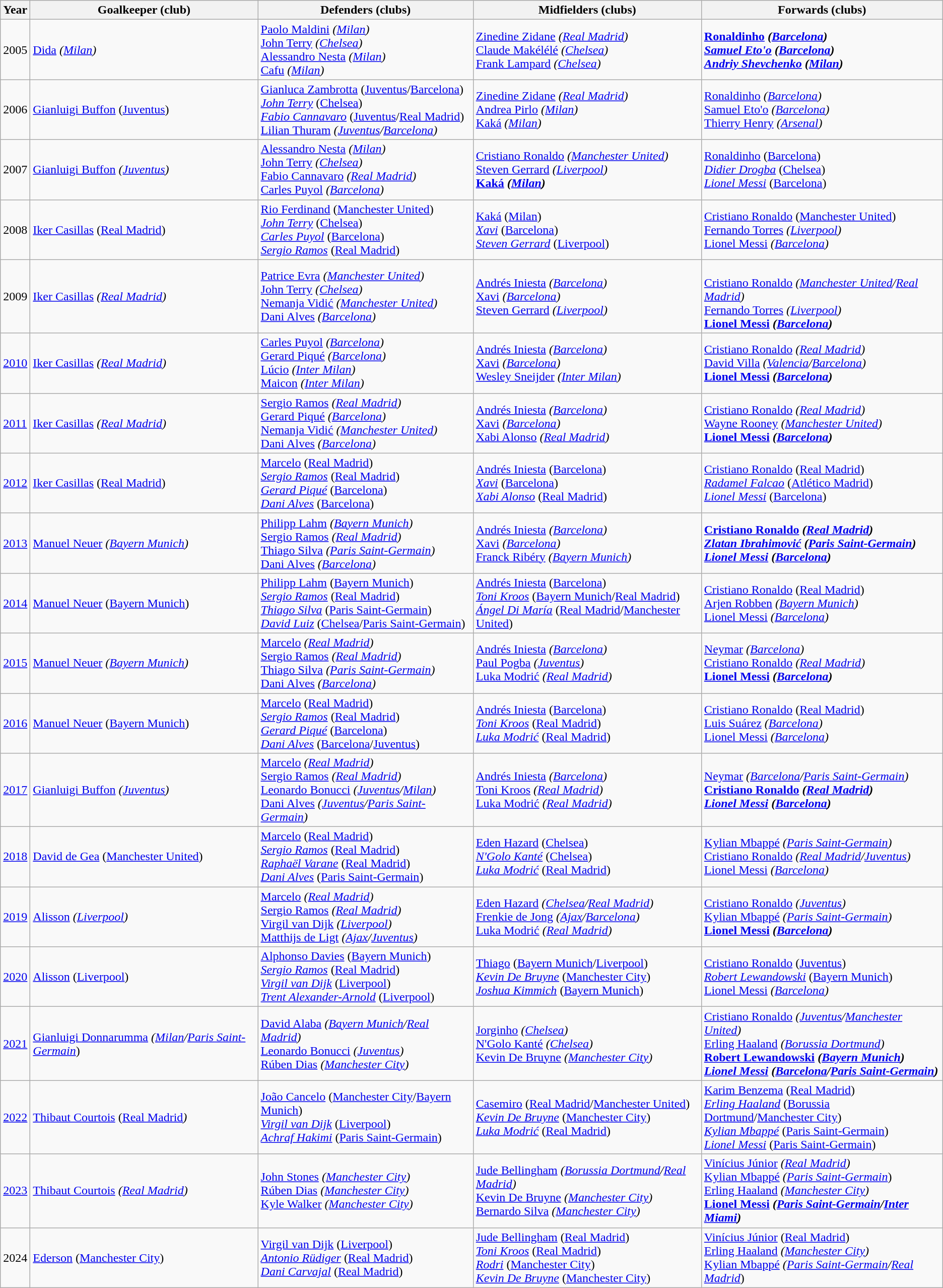<table class="wikitable">
<tr>
<th>Year</th>
<th>Goalkeeper (club)</th>
<th>Defenders (clubs)</th>
<th>Midfielders (clubs)</th>
<th>Forwards (clubs)</th>
</tr>
<tr>
<td style="text-align:centre;">2005</td>
<td> <a href='#'>Dida</a> <em>(<a href='#'>Milan</a>)</em></td>
<td style="text-align:left;"> <a href='#'>Paolo Maldini</a> <em>(<a href='#'>Milan</a>)</em><br> <a href='#'>John Terry</a> <em>(<a href='#'>Chelsea</a>)</em><br>  <a href='#'>Alessandro Nesta</a> <em>(<a href='#'>Milan</a>)</em><br> <a href='#'>Cafu</a> <em>(<a href='#'>Milan</a>)</em></td>
<td style="text-align:left;"> <a href='#'>Zinedine Zidane</a> <em>(<a href='#'>Real Madrid</a>)</em><br> <a href='#'>Claude Makélélé</a> <em>(<a href='#'>Chelsea</a>)</em><br> <a href='#'>Frank Lampard</a> <em>(<a href='#'>Chelsea</a>)</em></td>
<td style="text-align:left;"><strong> <a href='#'>Ronaldinho</a> <em>(<a href='#'>Barcelona</a>)<strong><em><br> <a href='#'>Samuel Eto'o</a> </em>(<a href='#'>Barcelona</a>)<em><br> <a href='#'>Andriy Shevchenko</a> </em>(<a href='#'>Milan</a>)<em></td>
</tr>
<tr>
<td style="text-align:centre;">2006</td>
<td> <a href='#'>Gianluigi Buffon</a> </em>(<a href='#'>Juventus</a>)<em></td>
<td style="text-align:left;"> <a href='#'>Gianluca Zambrotta</a> </em>(<a href='#'>Juventus</a>/<a href='#'>Barcelona</a>)<em><br> <a href='#'>John Terry</a> </em>(<a href='#'>Chelsea</a>)<em><br> </strong><a href='#'>Fabio Cannavaro</a> </em>(<a href='#'>Juventus</a>/<a href='#'>Real Madrid</a>)</em></strong><br> <a href='#'>Lilian Thuram</a> <em>(<a href='#'>Juventus</a>/<a href='#'>Barcelona</a>)</em></td>
<td style="text-align:left;"> <a href='#'>Zinedine Zidane</a> <em>(<a href='#'>Real Madrid</a>)</em><br> <a href='#'>Andrea Pirlo</a> <em>(<a href='#'>Milan</a>)</em><br> <a href='#'>Kaká</a> <em>(<a href='#'>Milan</a>)</em></td>
<td style="text-align:left;"> <a href='#'>Ronaldinho</a> <em>(<a href='#'>Barcelona</a>)</em><br> <a href='#'>Samuel Eto'o</a> <em>(<a href='#'>Barcelona</a>)</em><br> <a href='#'>Thierry Henry</a> <em>(<a href='#'>Arsenal</a>)</em></td>
</tr>
<tr>
<td style="text-align:centre;">2007</td>
<td> <a href='#'>Gianluigi Buffon</a> <em>(<a href='#'>Juventus</a>)</em></td>
<td style="text-align:left;"> <a href='#'>Alessandro Nesta</a> <em>(<a href='#'>Milan</a>)</em><br> <a href='#'>John Terry</a> <em>(<a href='#'>Chelsea</a>)</em><br> <a href='#'>Fabio Cannavaro</a> <em>(<a href='#'>Real Madrid</a>)</em><br> <a href='#'>Carles Puyol</a> <em>(<a href='#'>Barcelona</a>)</em></td>
<td style="text-align:left;"> <a href='#'>Cristiano Ronaldo</a> <em>(<a href='#'>Manchester United</a>)</em><br> <a href='#'>Steven Gerrard</a> <em>(<a href='#'>Liverpool</a>)</em><br> <strong><a href='#'>Kaká</a> <em>(<a href='#'>Milan</a>)<strong><em></td>
<td style="text-align:left;"> <a href='#'>Ronaldinho</a> </em>(<a href='#'>Barcelona</a>)<em><br> <a href='#'>Didier Drogba</a> </em>(<a href='#'>Chelsea</a>)<em><br> <a href='#'>Lionel Messi</a> </em>(<a href='#'>Barcelona</a>)<em></td>
</tr>
<tr>
<td style="text-align:centre;">2008</td>
<td> <a href='#'>Iker Casillas</a> </em>(<a href='#'>Real Madrid</a>)<em></td>
<td style="text-align:left;"> <a href='#'>Rio Ferdinand</a> </em>(<a href='#'>Manchester United</a>)<em><br> <a href='#'>John Terry</a> </em>(<a href='#'>Chelsea</a>)<em><br> <a href='#'>Carles Puyol</a> </em>(<a href='#'>Barcelona</a>)<em><br> <a href='#'>Sergio Ramos</a> </em>(<a href='#'>Real Madrid</a>)<em></td>
<td style="text-align:left;"> <a href='#'>Kaká</a> </em>(<a href='#'>Milan</a>)<em><br> <a href='#'>Xavi</a> </em>(<a href='#'>Barcelona</a>)<em><br> <a href='#'>Steven Gerrard</a> </em>(<a href='#'>Liverpool</a>)<em></td>
<td style="text-align:left;"> </strong><a href='#'>Cristiano Ronaldo</a> </em>(<a href='#'>Manchester United</a>)</em></strong><br> <a href='#'>Fernando Torres</a> <em>(<a href='#'>Liverpool</a>)<br> </em><a href='#'>Lionel Messi</a> <em>(<a href='#'>Barcelona</a>)</em></td>
</tr>
<tr>
<td style="text-align:centre;">2009</td>
<td> <a href='#'>Iker Casillas</a> <em>(<a href='#'>Real Madrid</a>)</em></td>
<td style="text-align:left;"> <a href='#'>Patrice Evra</a> <em>(<a href='#'>Manchester United</a>)</em><br> <a href='#'>John Terry</a> <em>(<a href='#'>Chelsea</a>)</em><br> <a href='#'>Nemanja Vidić</a> <em>(<a href='#'>Manchester United</a>)</em><br> <a href='#'>Dani Alves</a> <em>(<a href='#'>Barcelona</a>)</em></td>
<td style="text-align:left;"> <a href='#'>Andrés Iniesta</a> <em>(<a href='#'>Barcelona</a>)</em><br> <a href='#'>Xavi</a> <em>(<a href='#'>Barcelona</a>)</em><br> <a href='#'>Steven Gerrard</a> <em>(<a href='#'>Liverpool</a>)</em></td>
<td><br> <a href='#'>Cristiano Ronaldo</a> <em>(<a href='#'>Manchester United</a>/<a href='#'>Real Madrid</a>)</em><br> <a href='#'>Fernando Torres</a> <em>(<a href='#'>Liverpool</a>)</em><br><strong> <a href='#'>Lionel Messi</a> <em>(<a href='#'>Barcelona</a>)</em> </strong></td>
</tr>
<tr>
<td style="text-align:centre;"><a href='#'>2010</a></td>
<td> <a href='#'>Iker Casillas</a> <em>(<a href='#'>Real Madrid</a>)</em></td>
<td style="text-align:left;"> <a href='#'>Carles Puyol</a> <em>(<a href='#'>Barcelona</a>)</em><br> <a href='#'>Gerard Piqué</a> <em>(<a href='#'>Barcelona</a>)</em><br> <a href='#'>Lúcio</a> <em>(<a href='#'>Inter Milan</a>)</em><br> <a href='#'>Maicon</a> <em>(<a href='#'>Inter Milan</a>)</em></td>
<td style="text-align:left;"> <a href='#'>Andrés Iniesta</a> <em>(<a href='#'>Barcelona</a>)</em><br> <a href='#'>Xavi</a> <em>(<a href='#'>Barcelona</a>)</em><br> <a href='#'>Wesley Sneijder</a> <em>(<a href='#'>Inter Milan</a>)</em></td>
<td style="text-align:left;"> <a href='#'>Cristiano Ronaldo</a> <em>(<a href='#'>Real Madrid</a>)</em><br> <a href='#'>David Villa</a> <em>(<a href='#'>Valencia</a>/<a href='#'>Barcelona</a>)</em><br> <strong><a href='#'>Lionel Messi</a> <em>(<a href='#'>Barcelona</a>)</em> </strong></td>
</tr>
<tr>
<td style="text-align:centre;"><a href='#'>2011</a></td>
<td> <a href='#'>Iker Casillas</a> <em>(<a href='#'>Real Madrid</a>)</em></td>
<td style="text-align:left;"> <a href='#'>Sergio Ramos</a> <em>(<a href='#'>Real Madrid</a>)</em><br> <a href='#'>Gerard Piqué</a> <em>(<a href='#'>Barcelona</a>)</em><br> <a href='#'>Nemanja Vidić</a> <em>(<a href='#'>Manchester United</a>)</em><br> <a href='#'>Dani Alves</a> <em>(<a href='#'>Barcelona</a>)</em></td>
<td style="text-align:left;"> <a href='#'>Andrés Iniesta</a> <em>(<a href='#'>Barcelona</a>)</em><br> <a href='#'>Xavi</a> <em>(<a href='#'>Barcelona</a>)</em><br> <a href='#'>Xabi Alonso</a> <em>(<a href='#'>Real Madrid</a>)</em></td>
<td style="text-align:left;"> <a href='#'>Cristiano Ronaldo</a> <em>(<a href='#'>Real Madrid</a>)</em><br> <a href='#'>Wayne Rooney</a> <em>(<a href='#'>Manchester United</a>)</em><br> <strong><a href='#'>Lionel Messi</a> <em>(<a href='#'>Barcelona</a>)<strong><em></td>
</tr>
<tr>
<td style="text-align:centre;"><a href='#'>2012</a></td>
<td> <a href='#'>Iker Casillas</a> </em>(<a href='#'>Real Madrid</a>)<em></td>
<td style="text-align:left;"> <a href='#'>Marcelo</a> </em>(<a href='#'>Real Madrid</a>)<em><br> <a href='#'>Sergio Ramos</a> </em>(<a href='#'>Real Madrid</a>)<em><br> <a href='#'>Gerard Piqué</a> </em>(<a href='#'>Barcelona</a>)<em><br> <a href='#'>Dani Alves</a> </em>(<a href='#'>Barcelona</a>)<em></td>
<td style="text-align:left;"> <a href='#'>Andrés Iniesta</a> </em>(<a href='#'>Barcelona</a>)<em><br> <a href='#'>Xavi</a> </em>(<a href='#'>Barcelona</a>)<em><br> <a href='#'>Xabi Alonso</a> </em>(<a href='#'>Real Madrid</a>)<em></td>
<td style="text-align:left;"> <a href='#'>Cristiano Ronaldo</a> </em>(<a href='#'>Real Madrid</a>)<em><br> <a href='#'>Radamel Falcao</a> </em>(<a href='#'>Atlético Madrid</a>)<em><br> </strong><a href='#'>Lionel Messi</a> </em>(<a href='#'>Barcelona</a>)</em></strong></td>
</tr>
<tr>
<td style="text-align:centre;"><a href='#'>2013</a></td>
<td> <a href='#'>Manuel Neuer</a> <em>(<a href='#'>Bayern Munich</a>)</em></td>
<td style="text-align:left;"> <a href='#'>Philipp Lahm</a> <em>(<a href='#'>Bayern Munich</a>)</em><br> <a href='#'>Sergio Ramos</a> <em>(<a href='#'>Real Madrid</a>)</em><br> <a href='#'>Thiago Silva</a> <em>(<a href='#'>Paris Saint-Germain</a>)</em><br> <a href='#'>Dani Alves</a> <em>(<a href='#'>Barcelona</a>)</em></td>
<td style="text-align:left;"> <a href='#'>Andrés Iniesta</a> <em>(<a href='#'>Barcelona</a>)</em><br> <a href='#'>Xavi</a> <em>(<a href='#'>Barcelona</a>)</em><br> <a href='#'>Franck Ribéry</a> <em>(<a href='#'>Bayern Munich</a>)</em></td>
<td style="text-align:left;"> <strong><a href='#'>Cristiano Ronaldo</a> <em>(<a href='#'>Real Madrid</a>)<strong><em><br> <a href='#'>Zlatan Ibrahimović</a> </em>(<a href='#'>Paris Saint-Germain</a>)<em><br> <a href='#'>Lionel Messi</a> </em>(<a href='#'>Barcelona</a>)<em></td>
</tr>
<tr>
<td style="text-align:centre;"><a href='#'>2014</a></td>
<td> <a href='#'>Manuel Neuer</a> </em>(<a href='#'>Bayern Munich</a>)<em></td>
<td style="text-align:left;"> <a href='#'>Philipp Lahm</a> </em>(<a href='#'>Bayern Munich</a>)<em><br> <a href='#'>Sergio Ramos</a> </em>(<a href='#'>Real Madrid</a>)<em><br> <a href='#'>Thiago Silva</a> </em>(<a href='#'>Paris Saint-Germain</a>)<em><br> <a href='#'>David Luiz</a> </em>(<a href='#'>Chelsea</a>/<a href='#'>Paris Saint-Germain</a>)<em></td>
<td style="text-align:left;"> <a href='#'>Andrés Iniesta</a> </em>(<a href='#'>Barcelona</a>)<em><br> <a href='#'>Toni Kroos</a> </em>(<a href='#'>Bayern Munich</a>/<a href='#'>Real Madrid</a>)<em><br> <a href='#'>Ángel Di María</a> </em>(<a href='#'>Real Madrid</a>/<a href='#'>Manchester United</a>)<em></td>
<td style="text-align:left;"> </strong><a href='#'>Cristiano Ronaldo</a> </em>(<a href='#'>Real Madrid</a>)</em></strong><br> <a href='#'>Arjen Robben</a> <em>(<a href='#'>Bayern Munich</a>)</em><br> <a href='#'>Lionel Messi</a> <em>(<a href='#'>Barcelona</a>)</em></td>
</tr>
<tr>
<td style="text-align:centre;"><a href='#'>2015</a></td>
<td> <a href='#'>Manuel Neuer</a> <em>(<a href='#'>Bayern Munich</a>)</em></td>
<td style="text-align:left;"> <a href='#'>Marcelo</a> <em>(<a href='#'>Real Madrid</a>)</em><br> <a href='#'>Sergio Ramos</a> <em>(<a href='#'>Real Madrid</a>)</em><br> <a href='#'>Thiago Silva</a> <em>(<a href='#'>Paris Saint-Germain</a>)</em><br> <a href='#'>Dani Alves</a> <em>(<a href='#'>Barcelona</a>)</em></td>
<td style="text-align:left;"> <a href='#'>Andrés Iniesta</a> <em>(<a href='#'>Barcelona</a>)</em><br> <a href='#'>Paul Pogba</a> <em>(<a href='#'>Juventus</a>)</em><br> <a href='#'>Luka Modrić</a> <em>(<a href='#'>Real Madrid</a>)</em></td>
<td style="text-align:left;"> <a href='#'>Neymar</a> <em>(<a href='#'>Barcelona</a>)</em><br> <a href='#'>Cristiano Ronaldo</a> <em>(<a href='#'>Real Madrid</a>)</em><br> <strong><a href='#'>Lionel Messi</a> <em>(<a href='#'>Barcelona</a>)<strong><em></td>
</tr>
<tr>
<td style="text-align:centre;"><a href='#'>2016</a></td>
<td> <a href='#'>Manuel Neuer</a> </em>(<a href='#'>Bayern Munich</a>)<em></td>
<td style="text-align:left;"> <a href='#'>Marcelo</a> </em>(<a href='#'>Real Madrid</a>)<em><br> <a href='#'>Sergio Ramos</a> </em>(<a href='#'>Real Madrid</a>)<em><br> <a href='#'>Gerard Piqué</a> </em>(<a href='#'>Barcelona</a>)<em><br> <a href='#'>Dani Alves</a> </em>(<a href='#'>Barcelona</a>/<a href='#'>Juventus</a>)<em></td>
<td style="text-align:left;"> <a href='#'>Andrés Iniesta</a> </em>(<a href='#'>Barcelona</a>)<em><br> <a href='#'>Toni Kroos</a> </em>(<a href='#'>Real Madrid</a>)<em><br> <a href='#'>Luka Modrić</a> </em>(<a href='#'>Real Madrid</a>)<em></td>
<td style="text-align:left;"> </strong><a href='#'>Cristiano Ronaldo</a> </em>(<a href='#'>Real Madrid</a>)</em></strong><br> <a href='#'>Luis Suárez</a> <em>(<a href='#'>Barcelona</a>)</em><br> <a href='#'>Lionel Messi</a> <em>(<a href='#'>Barcelona</a>)</em></td>
</tr>
<tr>
<td style="text-align:centre;"><a href='#'>2017</a></td>
<td> <a href='#'>Gianluigi Buffon</a> <em>(<a href='#'>Juventus</a>)</em></td>
<td style="text-align:left;"> <a href='#'>Marcelo</a> <em>(<a href='#'>Real Madrid</a>)</em><br> <a href='#'>Sergio Ramos</a> <em>(<a href='#'>Real Madrid</a>)</em><br> <a href='#'>Leonardo Bonucci</a> <em>(<a href='#'>Juventus</a>/<a href='#'>Milan</a>)</em><br> <a href='#'>Dani Alves</a> <em>(<a href='#'>Juventus</a>/<a href='#'>Paris Saint-Germain</a>)</em></td>
<td style="text-align:left;"> <a href='#'>Andrés Iniesta</a> <em>(<a href='#'>Barcelona</a>)</em><br> <a href='#'>Toni Kroos</a> <em>(<a href='#'>Real Madrid</a>)</em><br> <a href='#'>Luka Modrić</a> <em>(<a href='#'>Real Madrid</a>)</em></td>
<td style="text-align:left;"> <a href='#'>Neymar</a><em> (<a href='#'>Barcelona</a>/<a href='#'>Paris Saint-Germain</a>)</em><br> <strong><a href='#'>Cristiano Ronaldo</a> <em>(<a href='#'>Real Madrid</a>)<strong><em><br> <a href='#'>Lionel Messi</a> </em>(<a href='#'>Barcelona</a>)<em></td>
</tr>
<tr>
<td style="text-align:centre;"><a href='#'>2018</a></td>
<td> <a href='#'>David de Gea</a> </em>(<a href='#'>Manchester United</a>)<em></td>
<td style="text-align:left;"> <a href='#'>Marcelo</a> </em>(<a href='#'>Real Madrid</a>)<em><br> <a href='#'>Sergio Ramos</a> </em>(<a href='#'>Real Madrid</a>)<em><br> <a href='#'>Raphaël Varane</a> </em>(<a href='#'>Real Madrid</a>)<em><br> <a href='#'>Dani Alves</a> </em>(<a href='#'>Paris Saint-Germain</a>)<em></td>
<td style="text-align:left;"> <a href='#'>Eden Hazard</a></em> (<a href='#'>Chelsea</a>)<em><br> <a href='#'>N'Golo Kanté</a> </em>(<a href='#'>Chelsea</a>)<em><br> </strong><a href='#'>Luka Modrić</a> </em>(<a href='#'>Real Madrid</a>)</em></strong></td>
<td style="text-align:left;"> <a href='#'>Kylian Mbappé</a><em> (<a href='#'>Paris Saint-Germain</a>)</em><br> <a href='#'>Cristiano Ronaldo</a> <em>(<a href='#'>Real Madrid</a>/<a href='#'>Juventus</a>)</em><br> <a href='#'>Lionel Messi</a> <em>(<a href='#'>Barcelona</a>)</em></td>
</tr>
<tr>
<td style="text-align:centre;"><a href='#'>2019</a></td>
<td> <a href='#'>Alisson</a> <em>(<a href='#'>Liverpool</a>)</em></td>
<td style="text-align:left;"> <a href='#'>Marcelo</a> <em>(<a href='#'>Real Madrid</a>)</em><br> <a href='#'>Sergio Ramos</a> <em>(<a href='#'>Real Madrid</a>)</em><br> <a href='#'>Virgil van Dijk</a> <em>(<a href='#'>Liverpool</a>)</em><br> <a href='#'>Matthijs de Ligt</a> <em>(<a href='#'>Ajax</a>/<a href='#'>Juventus</a>)</em></td>
<td style="text-align:left;"> <a href='#'>Eden Hazard</a><em> (<a href='#'>Chelsea</a>/<a href='#'>Real Madrid</a>)</em><br> <a href='#'>Frenkie de Jong</a> <em>(<a href='#'>Ajax</a>/<a href='#'>Barcelona</a>)</em><br> <a href='#'>Luka Modrić</a> <em>(<a href='#'>Real Madrid</a>)</em></td>
<td style="text-align:left;"> <a href='#'>Cristiano Ronaldo</a><em> (<a href='#'>Juventus</a>)</em><br> <a href='#'>Kylian Mbappé</a> <em>(<a href='#'>Paris Saint-Germain</a>)</em><br> <strong><a href='#'>Lionel Messi</a> <em>(<a href='#'>Barcelona</a>)<strong><em></td>
</tr>
<tr>
<td style="text-align:centre;"><a href='#'>2020</a></td>
<td> <a href='#'>Alisson</a> </em>(<a href='#'>Liverpool</a>)<em></td>
<td style="text-align:left;"> <a href='#'>Alphonso Davies</a> </em>(<a href='#'>Bayern Munich</a>)<em><br> <a href='#'>Sergio Ramos</a> </em>(<a href='#'>Real Madrid</a>)<em><br> <a href='#'>Virgil van Dijk</a> </em>(<a href='#'>Liverpool</a>)<em><br> <a href='#'>Trent Alexander-Arnold</a> </em>(<a href='#'>Liverpool</a>)<em></td>
<td style="text-align:left;"> <a href='#'>Thiago</a> </em>(<a href='#'>Bayern Munich</a>/<a href='#'>Liverpool</a>)<em> <br> <a href='#'>Kevin De Bruyne</a> </em>(<a href='#'>Manchester City</a>)<em><br> <a href='#'>Joshua Kimmich</a> </em>(<a href='#'>Bayern Munich</a>)<em></td>
<td style="text-align:left;"> <a href='#'>Cristiano Ronaldo</a></em> (<a href='#'>Juventus</a>)<em><br> </strong><a href='#'>Robert Lewandowski</a> </em>(<a href='#'>Bayern Munich</a>)</em></strong> <br> <a href='#'>Lionel Messi</a> <em>(<a href='#'>Barcelona</a>)</em></td>
</tr>
<tr>
<td style="text-align:centre;"><a href='#'>2021</a></td>
<td> <a href='#'>Gianluigi Donnarumma</a> <em>(<a href='#'>Milan</a>/<a href='#'>Paris Saint-Germain</a></em>)</td>
<td style="text-align:left;"> <a href='#'>David Alaba</a> <em>(<a href='#'>Bayern Munich</a>/<a href='#'>Real Madrid</a>)</em><br> <a href='#'>Leonardo Bonucci</a> <em>(<a href='#'>Juventus</a>)</em><br> <a href='#'>Rúben Dias</a> <em>(<a href='#'>Manchester City</a>)</em></td>
<td style="text-align:left;"> <a href='#'>Jorginho</a><em> (<a href='#'>Chelsea</a>)</em><br> <a href='#'>N'Golo Kanté</a> <em>(<a href='#'>Chelsea</a>)</em><br> <a href='#'>Kevin De Bruyne</a> <em>(<a href='#'>Manchester City</a>)</em></td>
<td style="text-align:left;"> <a href='#'>Cristiano Ronaldo</a><em> (<a href='#'>Juventus</a>/<a href='#'>Manchester United</a>)</em> <br> <a href='#'>Erling Haaland</a> <em>(<a href='#'>Borussia Dortmund</a>)</em> <br> <strong><a href='#'>Robert Lewandowski</a> <em>(<a href='#'>Bayern Munich</a>)<strong><em> <br> <a href='#'>Lionel Messi</a> </em>(<a href='#'>Barcelona</a>/<a href='#'>Paris Saint-Germain</a><em>)</td>
</tr>
<tr>
<td style="text-align:centre;"><a href='#'>2022</a></td>
<td> <a href='#'>Thibaut Courtois</a> </em>(<a href='#'>Real Madrid</a><em>)</td>
<td style="text-align:left;"> <a href='#'>João Cancelo</a> </em>(<a href='#'>Manchester City</a>/<a href='#'>Bayern Munich</a>)<em><br> <a href='#'>Virgil van Dijk</a> </em>(<a href='#'>Liverpool</a>)<em><br> <a href='#'>Achraf Hakimi</a> </em>(<a href='#'>Paris Saint-Germain</a>)<em></td>
<td style="text-align:left;"> <a href='#'>Casemiro</a></em> (<a href='#'>Real Madrid</a>/<a href='#'>Manchester United</a>)<em><br> <a href='#'>Kevin De Bruyne</a> </em>(<a href='#'>Manchester City</a>)<em><br> <a href='#'>Luka Modrić</a> </em>(<a href='#'>Real Madrid</a>)<em></td>
<td style="text-align:left;"> <a href='#'>Karim Benzema</a></em> (<a href='#'>Real Madrid</a>)<em> <br> <a href='#'>Erling Haaland</a> </em>(<a href='#'>Borussia Dortmund</a>/<a href='#'>Manchester City</a>)<em> <br> <a href='#'>Kylian Mbappé</a> </em>(<a href='#'>Paris Saint-Germain</a>)<em> <br> </strong><a href='#'>Lionel Messi</a> </em>(<a href='#'>Paris Saint-Germain</a></em></strong>)</td>
</tr>
<tr>
<td style="text-align:centre;"><a href='#'>2023</a></td>
<td> <a href='#'>Thibaut Courtois</a> <em>(<a href='#'>Real Madrid</a>)</em></td>
<td style="text-align:left;"> <a href='#'>John Stones</a> <em>(<a href='#'>Manchester City</a>)</em><br>  <a href='#'>Rúben Dias</a> <em>(<a href='#'>Manchester City</a>)</em> <br>  <a href='#'>Kyle Walker</a> <em>(<a href='#'>Manchester City</a>)</em></td>
<td style="text-align:left;"> <a href='#'>Jude Bellingham</a> <em>(<a href='#'>Borussia Dortmund</a>/<a href='#'>Real Madrid</a>)</em><br> <a href='#'>Kevin De Bruyne</a> <em>(<a href='#'>Manchester City</a>)</em><br> <a href='#'>Bernardo Silva</a> <em>(<a href='#'>Manchester City</a>)</em></td>
<td style="text-align:left;"> <a href='#'>Vinícius Júnior</a> <em>(<a href='#'>Real Madrid</a>)</em><br> <a href='#'>Kylian Mbappé</a> <em>(<a href='#'>Paris Saint-Germain</a></em>)<br> <a href='#'>Erling Haaland</a> <em>(<a href='#'>Manchester City</a>)</em> <br> <strong><a href='#'>Lionel Messi</a> <em>(<a href='#'>Paris Saint-Germain</a>/<a href='#'>Inter Miami</a>)<strong><em></td>
</tr>
<tr>
<td style="text-align:centre;">2024</td>
<td> <a href='#'>Ederson</a> </em>(<a href='#'>Manchester City</a>)<em></td>
<td style="text-align:left;"> <a href='#'>Virgil van Dijk</a> </em>(<a href='#'>Liverpool</a>)<em><br>  <a href='#'>Antonio Rüdiger</a> </em>(<a href='#'>Real Madrid</a>)<em> <br>  <a href='#'>Dani Carvajal</a> </em>(<a href='#'>Real Madrid</a>)<em></td>
<td style="text-align:left;"> <a href='#'>Jude Bellingham</a> </em>(<a href='#'>Real Madrid</a>)<em><br> <a href='#'>Toni Kroos</a> </em>(<a href='#'>Real Madrid</a>)<em><br> <a href='#'>Rodri</a> </em>(<a href='#'>Manchester City</a>)<em><br> <a href='#'>Kevin De Bruyne</a> </em>(<a href='#'>Manchester City</a>)<em></td>
<td style="text-align:left;"> </strong><a href='#'>Vinícius Júnior</a> </em>(<a href='#'>Real Madrid</a>)</em></strong><br> <a href='#'>Erling Haaland</a> <em>(<a href='#'>Manchester City</a>)</em><br> <a href='#'>Kylian Mbappé</a> <em>(<a href='#'>Paris Saint-Germain</a>/<a href='#'>Real Madrid</a></em>)</td>
</tr>
</table>
